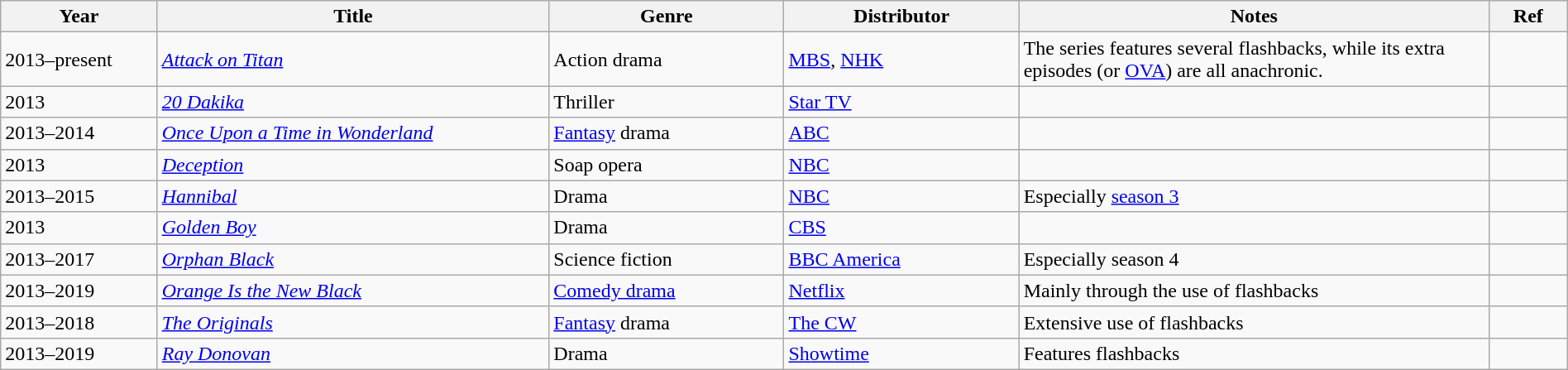<table class="wikitable sortable" style="width:100%; font-size:100%;">
<tr>
<th style="width:10%;">Year</th>
<th style="width:25%;">Title</th>
<th style="width:15%;">Genre</th>
<th style="width:15%;">Distributor</th>
<th style="width:30%;">Notes</th>
<th style="width:5%;">Ref</th>
</tr>
<tr>
<td>2013–present</td>
<td><em><a href='#'>Attack on Titan</a></em></td>
<td>Action drama</td>
<td><a href='#'>MBS</a>, <a href='#'>NHK</a></td>
<td>The series features several flashbacks, while its extra episodes (or <a href='#'>OVA</a>) are all anachronic.</td>
<td></td>
</tr>
<tr>
<td>2013</td>
<td><em><a href='#'>20 Dakika</a></em></td>
<td>Thriller</td>
<td><a href='#'>Star TV</a></td>
<td></td>
<td></td>
</tr>
<tr>
<td>2013–2014</td>
<td><em><a href='#'>Once Upon a Time in Wonderland</a></em></td>
<td><a href='#'>Fantasy</a> drama</td>
<td><a href='#'>ABC</a></td>
<td></td>
<td></td>
</tr>
<tr>
<td>2013</td>
<td><em><a href='#'>Deception</a></em></td>
<td>Soap opera</td>
<td><a href='#'>NBC</a></td>
<td></td>
<td></td>
</tr>
<tr>
<td>2013–2015</td>
<td><em><a href='#'>Hannibal</a></em></td>
<td>Drama</td>
<td><a href='#'>NBC</a></td>
<td>Especially <a href='#'>season 3</a></td>
<td></td>
</tr>
<tr>
<td>2013</td>
<td><em><a href='#'>Golden Boy</a></em></td>
<td>Drama</td>
<td><a href='#'>CBS</a></td>
<td></td>
<td></td>
</tr>
<tr>
<td>2013–2017</td>
<td><em><a href='#'>Orphan Black</a></em></td>
<td>Science fiction</td>
<td><a href='#'>BBC America</a></td>
<td>Especially season 4</td>
<td></td>
</tr>
<tr>
<td>2013–2019</td>
<td><em><a href='#'>Orange Is the New Black</a></em></td>
<td><a href='#'>Comedy drama</a></td>
<td><a href='#'>Netflix</a></td>
<td>Mainly through the use of flashbacks</td>
<td></td>
</tr>
<tr>
<td>2013–2018</td>
<td><em><a href='#'>The Originals</a></em></td>
<td><a href='#'>Fantasy</a> drama</td>
<td><a href='#'>The CW</a></td>
<td>Extensive use of flashbacks</td>
<td></td>
</tr>
<tr>
<td>2013–2019</td>
<td><em><a href='#'>Ray Donovan</a></em></td>
<td>Drama</td>
<td><a href='#'>Showtime</a></td>
<td>Features flashbacks</td>
<td></td>
</tr>
</table>
